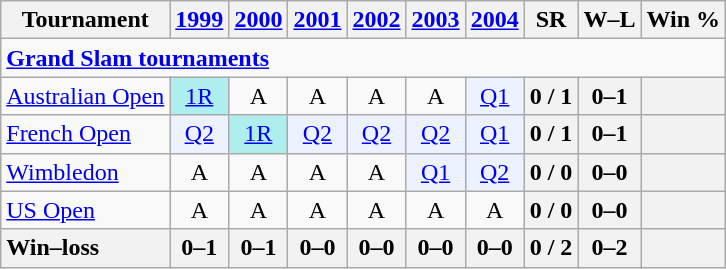<table class=wikitable style=text-align:center>
<tr>
<th>Tournament</th>
<th><a href='#'>1999</a></th>
<th><a href='#'>2000</a></th>
<th><a href='#'>2001</a></th>
<th><a href='#'>2002</a></th>
<th><a href='#'>2003</a></th>
<th><a href='#'>2004</a></th>
<th>SR</th>
<th>W–L</th>
<th>Win %</th>
</tr>
<tr>
<td colspan=25 style=text-align:left><a href='#'><strong>Grand Slam tournaments</strong></a></td>
</tr>
<tr>
<td align=left><a href='#'>Australian Open</a></td>
<td bgcolor=afeeee><a href='#'>1R</a></td>
<td>A</td>
<td>A</td>
<td>A</td>
<td>A</td>
<td bgcolor=ecf2ff><a href='#'>Q1</a></td>
<th>0 / 1</th>
<th>0–1</th>
<th></th>
</tr>
<tr>
<td align=left><a href='#'>French Open</a></td>
<td bgcolor=ecf2ff><a href='#'>Q2</a></td>
<td bgcolor=afeeee><a href='#'>1R</a></td>
<td bgcolor=ecf2ff><a href='#'>Q2</a></td>
<td bgcolor=ecf2ff><a href='#'>Q2</a></td>
<td bgcolor=ecf2ff><a href='#'>Q2</a></td>
<td bgcolor=ecf2ff><a href='#'>Q1</a></td>
<th>0 / 1</th>
<th>0–1</th>
<th></th>
</tr>
<tr>
<td align=left><a href='#'>Wimbledon</a></td>
<td>A</td>
<td>A</td>
<td>A</td>
<td>A</td>
<td bgcolor=ecf2ff><a href='#'>Q1</a></td>
<td bgcolor=ecf2ff><a href='#'>Q2</a></td>
<th>0 / 0</th>
<th>0–0</th>
<th></th>
</tr>
<tr>
<td align=left><a href='#'>US Open</a></td>
<td>A</td>
<td>A</td>
<td>A</td>
<td>A</td>
<td>A</td>
<td>A</td>
<th>0 / 0</th>
<th>0–0</th>
<th></th>
</tr>
<tr>
<th style=text-align:left>Win–loss</th>
<th>0–1</th>
<th>0–1</th>
<th>0–0</th>
<th>0–0</th>
<th>0–0</th>
<th>0–0</th>
<th>0 / 2</th>
<th>0–2</th>
<th></th>
</tr>
</table>
